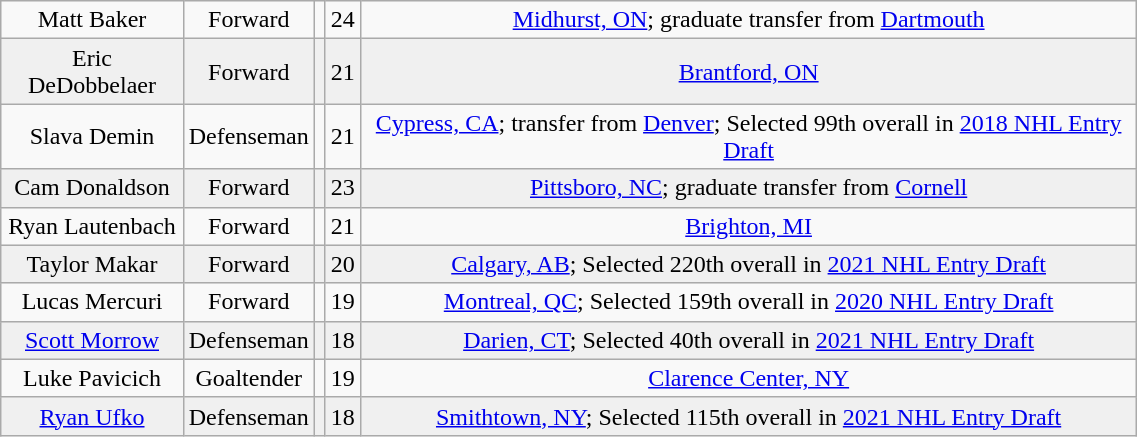<table class="wikitable" width=60%>
<tr align="center" bgcolor="">
<td>Matt Baker</td>
<td>Forward</td>
<td></td>
<td>24</td>
<td><a href='#'>Midhurst, ON</a>; graduate transfer from <a href='#'>Dartmouth</a></td>
</tr>
<tr align="center" bgcolor="f0f0f0">
<td>Eric DeDobbelaer</td>
<td>Forward</td>
<td></td>
<td>21</td>
<td><a href='#'>Brantford, ON</a></td>
</tr>
<tr align="center" bgcolor="">
<td>Slava Demin</td>
<td>Defenseman</td>
<td></td>
<td>21</td>
<td><a href='#'>Cypress, CA</a>; transfer from <a href='#'>Denver</a>; Selected 99th overall in <a href='#'>2018 NHL Entry Draft</a></td>
</tr>
<tr align="center" bgcolor="f0f0f0">
<td>Cam Donaldson</td>
<td>Forward</td>
<td></td>
<td>23</td>
<td><a href='#'>Pittsboro, NC</a>; graduate transfer from <a href='#'>Cornell</a></td>
</tr>
<tr align="center" bgcolor="">
<td>Ryan Lautenbach</td>
<td>Forward</td>
<td></td>
<td>21</td>
<td><a href='#'>Brighton, MI</a></td>
</tr>
<tr align="center" bgcolor="f0f0f0">
<td>Taylor Makar</td>
<td>Forward</td>
<td></td>
<td>20</td>
<td><a href='#'>Calgary, AB</a>; Selected 220th overall in <a href='#'>2021 NHL Entry Draft</a></td>
</tr>
<tr align="center" bgcolor="">
<td>Lucas Mercuri</td>
<td>Forward</td>
<td></td>
<td>19</td>
<td><a href='#'>Montreal, QC</a>; Selected 159th overall in <a href='#'>2020 NHL Entry Draft</a></td>
</tr>
<tr align="center" bgcolor="f0f0f0">
<td><a href='#'>Scott Morrow</a></td>
<td>Defenseman</td>
<td></td>
<td>18</td>
<td><a href='#'>Darien, CT</a>; Selected 40th overall in <a href='#'>2021 NHL Entry Draft</a></td>
</tr>
<tr align="center" bgcolor="">
<td>Luke Pavicich</td>
<td>Goaltender</td>
<td></td>
<td>19</td>
<td><a href='#'>Clarence Center, NY</a></td>
</tr>
<tr align="center" bgcolor="f0f0f0">
<td><a href='#'>Ryan Ufko</a></td>
<td>Defenseman</td>
<td></td>
<td>18</td>
<td><a href='#'>Smithtown, NY</a>; Selected 115th overall in <a href='#'>2021 NHL Entry Draft</a></td>
</tr>
</table>
